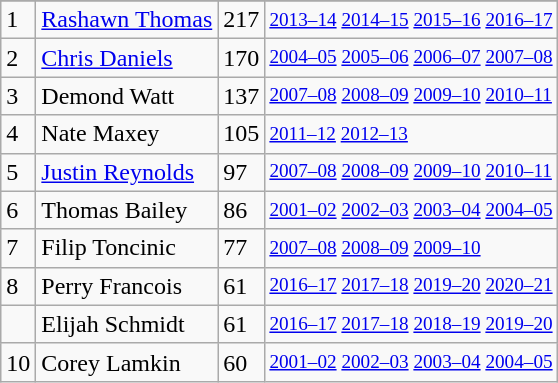<table class="wikitable">
<tr>
</tr>
<tr>
<td>1</td>
<td><a href='#'>Rashawn Thomas</a></td>
<td>217</td>
<td style="font-size:80%;"><a href='#'>2013–14</a> <a href='#'>2014–15</a> <a href='#'>2015–16</a> <a href='#'>2016–17</a></td>
</tr>
<tr>
<td>2</td>
<td><a href='#'>Chris Daniels</a></td>
<td>170</td>
<td style="font-size:80%;"><a href='#'>2004–05</a> <a href='#'>2005–06</a> <a href='#'>2006–07</a> <a href='#'>2007–08</a></td>
</tr>
<tr>
<td>3</td>
<td>Demond Watt</td>
<td>137</td>
<td style="font-size:80%;"><a href='#'>2007–08</a> <a href='#'>2008–09</a> <a href='#'>2009–10</a> <a href='#'>2010–11</a></td>
</tr>
<tr>
<td>4</td>
<td>Nate Maxey</td>
<td>105</td>
<td style="font-size:80%;"><a href='#'>2011–12</a> <a href='#'>2012–13</a></td>
</tr>
<tr>
<td>5</td>
<td><a href='#'>Justin Reynolds</a></td>
<td>97</td>
<td style="font-size:80%;"><a href='#'>2007–08</a> <a href='#'>2008–09</a> <a href='#'>2009–10</a> <a href='#'>2010–11</a></td>
</tr>
<tr>
<td>6</td>
<td>Thomas Bailey</td>
<td>86</td>
<td style="font-size:80%;"><a href='#'>2001–02</a> <a href='#'>2002–03</a> <a href='#'>2003–04</a> <a href='#'>2004–05</a></td>
</tr>
<tr>
<td>7</td>
<td>Filip Toncinic</td>
<td>77</td>
<td style="font-size:80%;"><a href='#'>2007–08</a> <a href='#'>2008–09</a> <a href='#'>2009–10</a></td>
</tr>
<tr>
<td>8</td>
<td>Perry Francois</td>
<td>61</td>
<td style="font-size:80%;"><a href='#'>2016–17</a> <a href='#'>2017–18</a> <a href='#'>2019–20</a> <a href='#'>2020–21</a></td>
</tr>
<tr>
<td></td>
<td>Elijah Schmidt</td>
<td>61</td>
<td style="font-size:80%;"><a href='#'>2016–17</a> <a href='#'>2017–18</a> <a href='#'>2018–19</a> <a href='#'>2019–20</a></td>
</tr>
<tr>
<td>10</td>
<td>Corey Lamkin</td>
<td>60</td>
<td style="font-size:80%;"><a href='#'>2001–02</a> <a href='#'>2002–03</a> <a href='#'>2003–04</a> <a href='#'>2004–05</a></td>
</tr>
</table>
